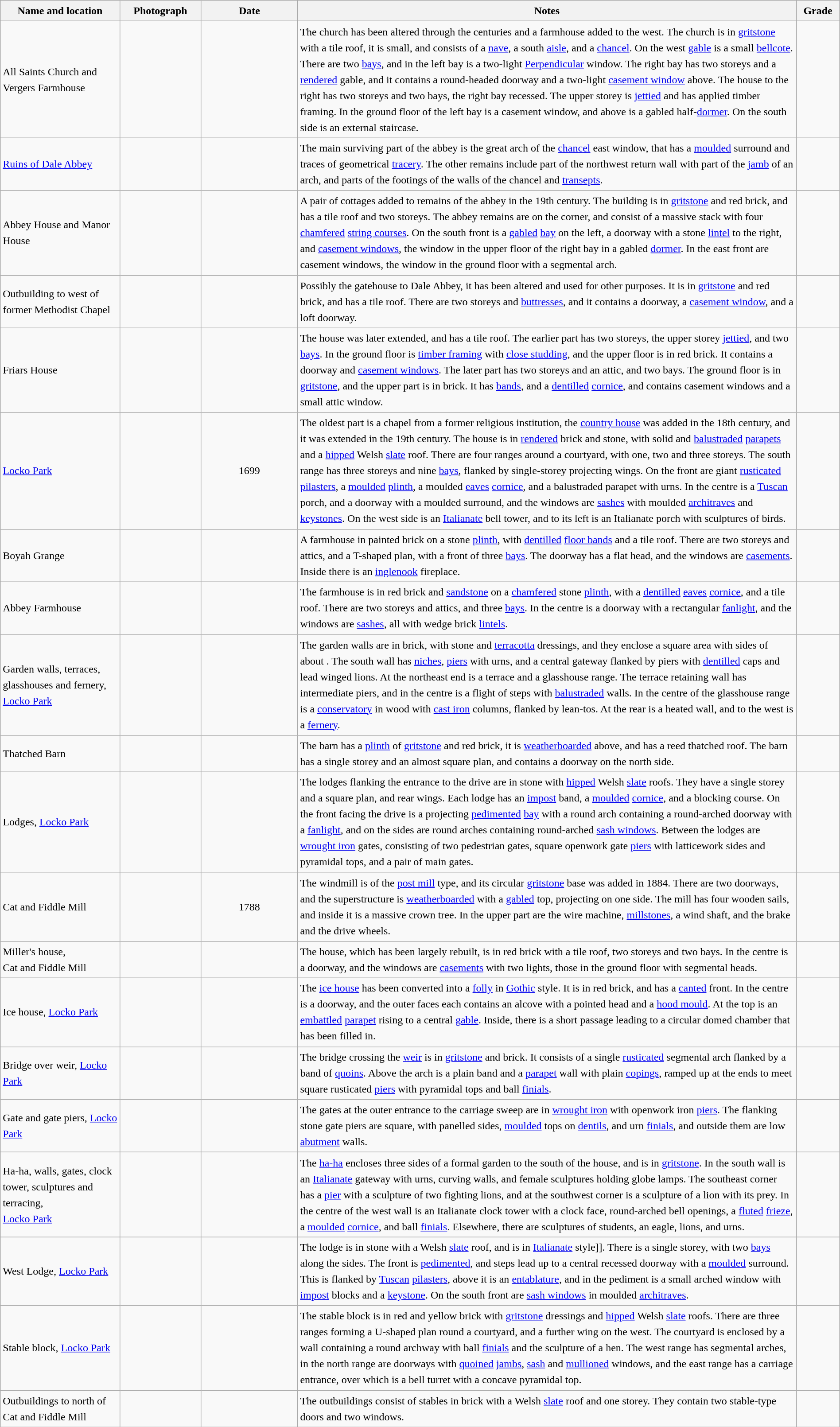<table class="wikitable sortable plainrowheaders" style="width:100%; border:0; text-align:left; line-height:150%;">
<tr>
<th scope="col"  style="width:150px">Name and location</th>
<th scope="col"  style="width:100px" class="unsortable">Photograph</th>
<th scope="col"  style="width:120px">Date</th>
<th scope="col"  style="width:650px" class="unsortable">Notes</th>
<th scope="col"  style="width:50px">Grade</th>
</tr>
<tr>
<td>All Saints Church and Vergers Farmhouse<br><small></small></td>
<td></td>
<td align="center"></td>
<td>The church has been altered through the centuries and a farmhouse added to the west.  The church is in <a href='#'>gritstone</a> with a tile roof, it is small, and consists of a <a href='#'>nave</a>, a south <a href='#'>aisle</a>, and a <a href='#'>chancel</a>.  On the west <a href='#'>gable</a> is a small <a href='#'>bellcote</a>.  There are two <a href='#'>bays</a>, and in the left bay is a two-light <a href='#'>Perpendicular</a> window.  The right bay has two storeys and a <a href='#'>rendered</a> gable, and it contains a round-headed doorway and a two-light <a href='#'>casement window</a> above.  The house to the right has two storeys and two bays, the right bay recessed.  The upper storey is <a href='#'>jettied</a> and has applied timber framing.  In the ground floor of the left bay is a casement window, and above is a gabled half-<a href='#'>dormer</a>.  On the south side is an external staircase.</td>
<td align="center" ></td>
</tr>
<tr>
<td><a href='#'>Ruins of Dale Abbey</a><br><small></small></td>
<td></td>
<td align="center"></td>
<td>The main surviving part of the abbey is the great arch of the <a href='#'>chancel</a> east window, that has a <a href='#'>moulded</a> surround and traces of geometrical <a href='#'>tracery</a>.  The other remains include part of the northwest return wall with part of the <a href='#'>jamb</a> of an arch, and parts of the footings of the walls of the chancel and <a href='#'>transepts</a>.</td>
<td align="center" ></td>
</tr>
<tr>
<td>Abbey House and Manor House<br><small></small></td>
<td></td>
<td align="center"></td>
<td>A pair of cottages added to remains of the abbey in the 19th century.  The building is in <a href='#'>gritstone</a> and red brick, and has a tile roof and two storeys.  The abbey remains are on the corner, and consist of a massive stack with four <a href='#'>chamfered</a> <a href='#'>string courses</a>.  On the south front is a <a href='#'>gabled</a> <a href='#'>bay</a> on the left, a doorway with a stone <a href='#'>lintel</a> to the right, and <a href='#'>casement windows</a>, the window in the upper floor of the right bay in a gabled <a href='#'>dormer</a>.  In the east front are casement windows, the window in the ground floor with a segmental arch.</td>
<td align="center" ></td>
</tr>
<tr>
<td>Outbuilding to west of former Methodist Chapel<br><small></small></td>
<td></td>
<td align="center"></td>
<td>Possibly the gatehouse to Dale Abbey, it has been altered and used for other purposes.  It is in <a href='#'>gritstone</a> and red brick, and has a tile roof.  There are two storeys and <a href='#'>buttresses</a>, and it contains a doorway, a <a href='#'>casement window</a>, and a loft doorway.</td>
<td align="center" ></td>
</tr>
<tr>
<td>Friars House<br><small></small></td>
<td></td>
<td align="center"></td>
<td>The house was later extended, and has a tile roof.  The earlier part has two storeys, the upper storey <a href='#'>jettied</a>, and two <a href='#'>bays</a>.  In the ground floor is <a href='#'>timber framing</a> with <a href='#'>close studding</a>, and the upper floor is in red brick.  It contains a doorway and <a href='#'>casement windows</a>.  The later part has two storeys and an attic, and two bays.  The ground floor is in <a href='#'>gritstone</a>, and the upper part is in brick.  It has <a href='#'>bands</a>, and a <a href='#'>dentilled</a> <a href='#'>cornice</a>, and contains casement windows and a small attic window.</td>
<td align="center" ></td>
</tr>
<tr>
<td><a href='#'>Locko Park</a><br><small></small></td>
<td></td>
<td align="center">1699</td>
<td>The oldest part is a chapel from a former religious institution, the <a href='#'>country house</a> was added in the 18th century, and it was extended in the 19th century.  The house is in <a href='#'>rendered</a> brick and stone, with solid and <a href='#'>balustraded</a> <a href='#'>parapets</a> and a <a href='#'>hipped</a> Welsh <a href='#'>slate</a> roof.  There are four ranges around a courtyard, with one, two and three storeys.  The south range has three storeys and nine <a href='#'>bays</a>, flanked by single-storey projecting wings.  On the front are giant <a href='#'>rusticated</a> <a href='#'>pilasters</a>, a <a href='#'>moulded</a> <a href='#'>plinth</a>, a moulded <a href='#'>eaves</a> <a href='#'>cornice</a>, and a balustraded parapet with urns.  In the centre is a <a href='#'>Tuscan</a> porch, and a doorway with a moulded surround, and the windows are <a href='#'>sashes</a> with moulded <a href='#'>architraves</a> and <a href='#'>keystones</a>.  On the west side is an <a href='#'>Italianate</a> bell tower, and to its left is an Italianate porch with sculptures of birds.</td>
<td align="center" ></td>
</tr>
<tr>
<td>Boyah Grange<br><small></small></td>
<td></td>
<td align="center"></td>
<td>A farmhouse in painted brick on a stone <a href='#'>plinth</a>, with <a href='#'>dentilled</a> <a href='#'>floor bands</a> and a tile roof.  There are two storeys and attics, and a T-shaped plan, with a front of three <a href='#'>bays</a>.  The doorway has a flat head, and the windows are <a href='#'>casements</a>.  Inside there is an <a href='#'>inglenook</a> fireplace.</td>
<td align="center" ></td>
</tr>
<tr>
<td>Abbey Farmhouse<br><small></small></td>
<td></td>
<td align="center"></td>
<td>The farmhouse is in red brick and <a href='#'>sandstone</a> on a <a href='#'>chamfered</a> stone <a href='#'>plinth</a>, with a <a href='#'>dentilled</a> <a href='#'>eaves</a> <a href='#'>cornice</a>, and a tile roof.  There are two storeys and attics, and three <a href='#'>bays</a>.  In the centre is a doorway with a rectangular <a href='#'>fanlight</a>, and the windows are <a href='#'>sashes</a>, all with wedge brick <a href='#'>lintels</a>.</td>
<td align="center" ></td>
</tr>
<tr>
<td>Garden walls, terraces, glasshouses and fernery,<br><a href='#'>Locko Park</a><br><small></small></td>
<td></td>
<td align="center"></td>
<td>The garden walls are in brick, with stone and <a href='#'>terracotta</a> dressings, and they enclose a square area with sides of about .  The south wall has <a href='#'>niches</a>, <a href='#'>piers</a> with urns, and a central gateway flanked by piers with <a href='#'>dentilled</a> caps and lead winged lions.  At the northeast end is a terrace and a glasshouse range.  The terrace retaining wall has intermediate piers, and in the centre is a flight of steps with <a href='#'>balustraded</a> walls.  In the centre of the glasshouse range is a <a href='#'>conservatory</a> in wood with <a href='#'>cast iron</a> columns, flanked by lean-tos.  At the rear is a heated wall, and to the west is a <a href='#'>fernery</a>.</td>
<td align="center" ></td>
</tr>
<tr>
<td>Thatched Barn<br><small></small></td>
<td></td>
<td align="center"></td>
<td>The barn has a <a href='#'>plinth</a> of <a href='#'>gritstone</a> and red brick, it is <a href='#'>weatherboarded</a> above, and has a reed thatched roof.  The barn has a single storey and an almost square plan, and contains a doorway on the north side.</td>
<td align="center" ></td>
</tr>
<tr>
<td>Lodges, <a href='#'>Locko Park</a><br><small></small></td>
<td></td>
<td align="center"></td>
<td>The lodges flanking the entrance to the drive are in stone with <a href='#'>hipped</a> Welsh <a href='#'>slate</a> roofs.  They have a single storey and a square plan, and rear wings.  Each lodge has an <a href='#'>impost</a> band, a <a href='#'>moulded</a> <a href='#'>cornice</a>, and a blocking course.  On the front facing the drive is a projecting <a href='#'>pedimented</a> <a href='#'>bay</a> with a round arch containing a round-arched doorway with a <a href='#'>fanlight</a>, and on the sides are round arches containing round-arched <a href='#'>sash windows</a>.  Between the lodges are <a href='#'>wrought iron</a> gates, consisting of two pedestrian gates, square openwork gate <a href='#'>piers</a> with latticework sides and pyramidal tops, and a pair of main gates.</td>
<td align="center" ></td>
</tr>
<tr>
<td>Cat and Fiddle Mill<br><small></small></td>
<td></td>
<td align="center">1788</td>
<td>The windmill is of the <a href='#'>post mill</a> type, and its circular <a href='#'>gritstone</a> base was added in 1884.  There are two doorways, and the superstructure is <a href='#'>weatherboarded</a> with a <a href='#'>gabled</a> top, projecting on one side.  The mill has four wooden sails, and inside it is a massive crown tree.  In the upper part are the wire machine, <a href='#'>millstones</a>, a wind shaft, and the brake and the drive wheels.</td>
<td align="center" ></td>
</tr>
<tr>
<td>Miller's house,<br>Cat and Fiddle Mill<br><small></small></td>
<td></td>
<td align="center"></td>
<td>The house, which has been largely rebuilt, is in red brick with a tile roof, two storeys and two bays.  In the centre is a doorway, and the windows are <a href='#'>casements</a> with two lights, those in the ground floor with segmental heads.</td>
<td align="center" ></td>
</tr>
<tr>
<td>Ice house, <a href='#'>Locko Park</a><br><small></small></td>
<td></td>
<td align="center"></td>
<td>The <a href='#'>ice house</a> has been converted into a <a href='#'>folly</a> in <a href='#'>Gothic</a> style.  It is in red brick, and has a <a href='#'>canted</a> front.  In the centre is a doorway, and the outer faces each contains an alcove with a pointed head and a <a href='#'>hood mould</a>.  At the top is an <a href='#'>embattled</a> <a href='#'>parapet</a> rising to a central <a href='#'>gable</a>.  Inside, there is a short passage leading to a circular domed chamber that has been filled in.</td>
<td align="center" ></td>
</tr>
<tr>
<td>Bridge over weir, <a href='#'>Locko Park</a><br><small></small></td>
<td></td>
<td align="center"></td>
<td>The bridge crossing the <a href='#'>weir</a> is in <a href='#'>gritstone</a> and brick.  It consists of a single <a href='#'>rusticated</a> segmental arch flanked by a band of <a href='#'>quoins</a>.  Above the arch is a plain band and a <a href='#'>parapet</a> wall with plain <a href='#'>copings</a>, ramped up at the ends to meet square rusticated <a href='#'>piers</a> with pyramidal tops and ball <a href='#'>finials</a>.</td>
<td align="center" ></td>
</tr>
<tr>
<td>Gate and gate piers, <a href='#'>Locko Park</a><br><small></small></td>
<td></td>
<td align="center"></td>
<td>The gates at the outer entrance to the carriage sweep are in <a href='#'>wrought iron</a> with openwork iron <a href='#'>piers</a>.  The flanking stone gate piers are square, with panelled sides, <a href='#'>moulded</a> tops on <a href='#'>dentils</a>, and urn <a href='#'>finials</a>, and outside them are low <a href='#'>abutment</a> walls.</td>
<td align="center" ></td>
</tr>
<tr>
<td>Ha-ha, walls, gates, clock tower, sculptures and terracing,<br><a href='#'>Locko Park</a><br><small></small></td>
<td></td>
<td align="center"></td>
<td>The <a href='#'>ha-ha</a> encloses three sides of a formal garden to the south of the house, and is in <a href='#'>gritstone</a>. In the south wall is an <a href='#'>Italianate</a> gateway with urns, curving walls, and female sculptures holding globe lamps.  The southeast corner has a <a href='#'>pier</a> with a sculpture of two fighting lions, and at the southwest corner is a sculpture of a lion with its prey.  In the centre of the west wall is an Italianate clock tower with a clock face, round-arched bell openings, a <a href='#'>fluted</a> <a href='#'>frieze</a>, a <a href='#'>moulded</a> <a href='#'>cornice</a>, and ball <a href='#'>finials</a>.  Elsewhere, there are sculptures of students, an eagle, lions, and urns.</td>
<td align="center" ></td>
</tr>
<tr>
<td>West Lodge, <a href='#'>Locko Park</a><br><small></small></td>
<td></td>
<td align="center"></td>
<td>The lodge is in stone with a Welsh <a href='#'>slate</a> roof, and is in <a href='#'>Italianate</a> style]].  There is a single storey, with two <a href='#'>bays</a> along the sides.  The front is <a href='#'>pedimented</a>, and steps lead up to a central recessed doorway with a <a href='#'>moulded</a> surround.  This is flanked by <a href='#'>Tuscan</a> <a href='#'>pilasters</a>, above it is an <a href='#'>entablature</a>, and in the pediment is a small arched window with <a href='#'>impost</a> blocks and a <a href='#'>keystone</a>.  On the south front are <a href='#'>sash windows</a> in moulded <a href='#'>architraves</a>.</td>
<td align="center" ></td>
</tr>
<tr>
<td>Stable block, <a href='#'>Locko Park</a><br><small></small></td>
<td></td>
<td align="center"></td>
<td>The stable block is in red and yellow brick with <a href='#'>gritstone</a> dressings and <a href='#'>hipped</a> Welsh <a href='#'>slate</a> roofs.  There are three ranges forming a U-shaped plan round a courtyard, and a further wing on the west.  The courtyard is enclosed by a wall containing a round archway with ball <a href='#'>finials</a> and the sculpture of a hen.  The west range has segmental arches, in the north range are doorways with <a href='#'>quoined</a> <a href='#'>jambs</a>, <a href='#'>sash</a> and <a href='#'>mullioned</a> windows, and the east range has a carriage entrance, over which is a bell turret with a concave pyramidal top.</td>
<td align="center" ></td>
</tr>
<tr>
<td>Outbuildings to north of Cat and Fiddle Mill<br><small></small></td>
<td></td>
<td align="center"></td>
<td>The outbuildings consist of stables in brick with a Welsh <a href='#'>slate</a> roof and one storey.  They contain two stable-type doors and two windows.</td>
<td align="center" ></td>
</tr>
<tr>
</tr>
</table>
